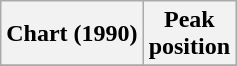<table class="wikitable plainrowheaders">
<tr>
<th scope="col">Chart (1990)</th>
<th scope="col">Peak<br>position</th>
</tr>
<tr>
</tr>
</table>
